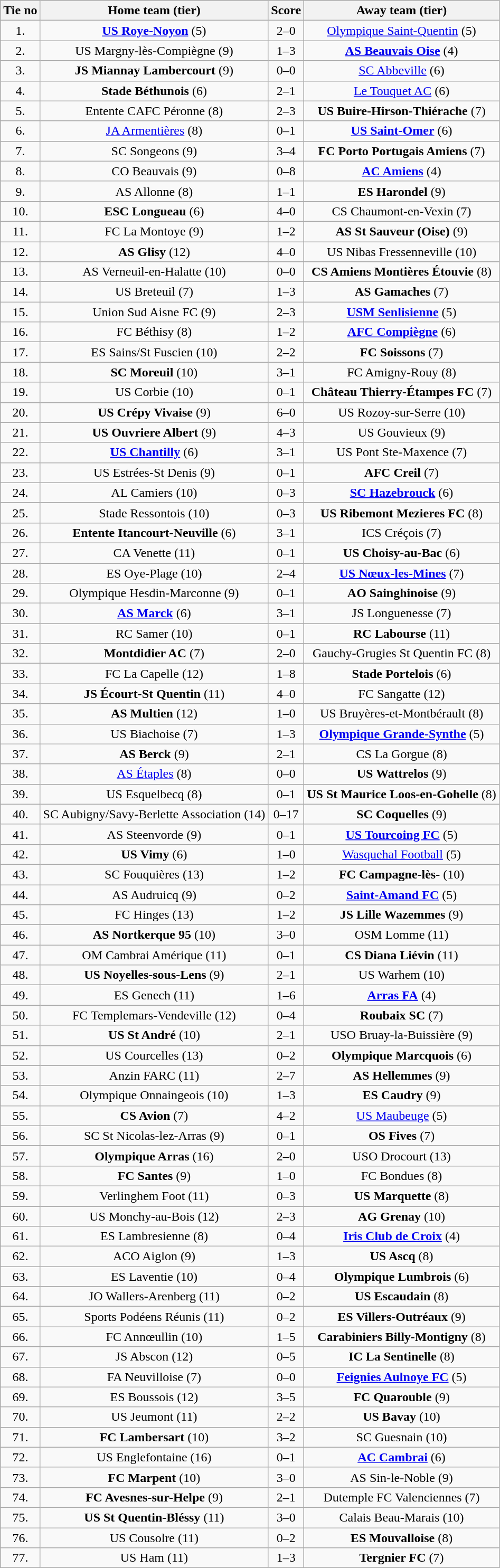<table class="wikitable" style="text-align: center">
<tr>
<th>Tie no</th>
<th>Home team (tier)</th>
<th>Score</th>
<th>Away team (tier)</th>
</tr>
<tr>
<td>1.</td>
<td><strong><a href='#'>US Roye-Noyon</a></strong> (5)</td>
<td>2–0</td>
<td><a href='#'>Olympique Saint-Quentin</a> (5)</td>
</tr>
<tr>
<td>2.</td>
<td>US Margny-lès-Compiègne (9)</td>
<td>1–3</td>
<td><strong><a href='#'>AS Beauvais Oise</a></strong> (4)</td>
</tr>
<tr>
<td>3.</td>
<td><strong>JS Miannay Lambercourt</strong> (9)</td>
<td>0–0 </td>
<td><a href='#'>SC Abbeville</a> (6)</td>
</tr>
<tr>
<td>4.</td>
<td><strong>Stade Béthunois</strong> (6)</td>
<td>2–1</td>
<td><a href='#'>Le Touquet AC</a> (6)</td>
</tr>
<tr>
<td>5.</td>
<td>Entente CAFC Péronne (8)</td>
<td>2–3</td>
<td><strong>US Buire-Hirson-Thiérache</strong> (7)</td>
</tr>
<tr>
<td>6.</td>
<td><a href='#'>JA Armentières</a> (8)</td>
<td>0–1</td>
<td><strong><a href='#'>US Saint-Omer</a></strong> (6)</td>
</tr>
<tr>
<td>7.</td>
<td>SC Songeons (9)</td>
<td>3–4</td>
<td><strong>FC Porto Portugais Amiens</strong> (7)</td>
</tr>
<tr>
<td>8.</td>
<td>CO Beauvais (9)</td>
<td>0–8</td>
<td><strong><a href='#'>AC Amiens</a></strong> (4)</td>
</tr>
<tr>
<td>9.</td>
<td>AS Allonne (8)</td>
<td>1–1 </td>
<td><strong>ES Harondel</strong> (9)</td>
</tr>
<tr>
<td>10.</td>
<td><strong>ESC Longueau</strong> (6)</td>
<td>4–0</td>
<td>CS Chaumont-en-Vexin (7)</td>
</tr>
<tr>
<td>11.</td>
<td>FC La Montoye (9)</td>
<td>1–2 </td>
<td><strong>AS St Sauveur (Oise)</strong> (9)</td>
</tr>
<tr>
<td>12.</td>
<td><strong>AS Glisy</strong> (12)</td>
<td>4–0</td>
<td>US Nibas Fressenneville (10)</td>
</tr>
<tr>
<td>13.</td>
<td>AS Verneuil-en-Halatte (10)</td>
<td>0–0 </td>
<td><strong>CS Amiens Montières Étouvie</strong> (8)</td>
</tr>
<tr>
<td>14.</td>
<td>US Breteuil (7)</td>
<td>1–3 </td>
<td><strong>AS Gamaches</strong> (7)</td>
</tr>
<tr>
<td>15.</td>
<td>Union Sud Aisne FC (9)</td>
<td>2–3</td>
<td><strong><a href='#'>USM Senlisienne</a></strong> (5)</td>
</tr>
<tr>
<td>16.</td>
<td>FC Béthisy (8)</td>
<td>1–2</td>
<td><strong><a href='#'>AFC Compiègne</a></strong> (6)</td>
</tr>
<tr>
<td>17.</td>
<td>ES Sains/St Fuscien (10)</td>
<td>2–2 </td>
<td><strong>FC Soissons</strong> (7)</td>
</tr>
<tr>
<td>18.</td>
<td><strong>SC Moreuil</strong> (10)</td>
<td>3–1</td>
<td>FC Amigny-Rouy (8)</td>
</tr>
<tr>
<td>19.</td>
<td>US Corbie (10)</td>
<td>0–1</td>
<td><strong>Château Thierry-Étampes FC</strong> (7)</td>
</tr>
<tr>
<td>20.</td>
<td><strong>US Crépy Vivaise</strong> (9)</td>
<td>6–0</td>
<td>US Rozoy-sur-Serre (10)</td>
</tr>
<tr>
<td>21.</td>
<td><strong>US Ouvriere Albert</strong> (9)</td>
<td>4–3 </td>
<td>US Gouvieux (9)</td>
</tr>
<tr>
<td>22.</td>
<td><strong><a href='#'>US Chantilly</a></strong> (6)</td>
<td>3–1</td>
<td>US Pont Ste-Maxence (7)</td>
</tr>
<tr>
<td>23.</td>
<td>US Estrées-St Denis (9)</td>
<td>0–1</td>
<td><strong>AFC Creil</strong> (7)</td>
</tr>
<tr>
<td>24.</td>
<td>AL Camiers (10)</td>
<td>0–3</td>
<td><strong><a href='#'>SC Hazebrouck</a></strong> (6)</td>
</tr>
<tr>
<td>25.</td>
<td>Stade Ressontois (10)</td>
<td>0–3</td>
<td><strong>US Ribemont Mezieres FC</strong> (8)</td>
</tr>
<tr>
<td>26.</td>
<td><strong>Entente Itancourt-Neuville</strong> (6)</td>
<td>3–1</td>
<td>ICS Créçois (7)</td>
</tr>
<tr>
<td>27.</td>
<td>CA Venette (11)</td>
<td>0–1</td>
<td><strong>US Choisy-au-Bac</strong> (6)</td>
</tr>
<tr>
<td>28.</td>
<td>ES Oye-Plage (10)</td>
<td>2–4</td>
<td><strong><a href='#'>US Nœux-les-Mines</a></strong> (7)</td>
</tr>
<tr>
<td>29.</td>
<td>Olympique Hesdin-Marconne (9)</td>
<td>0–1</td>
<td><strong>AO Sainghinoise</strong> (9)</td>
</tr>
<tr>
<td>30.</td>
<td><strong><a href='#'>AS Marck</a></strong> (6)</td>
<td>3–1</td>
<td>JS Longuenesse (7)</td>
</tr>
<tr>
<td>31.</td>
<td>RC Samer (10)</td>
<td>0–1</td>
<td><strong>RC Labourse</strong> (11)</td>
</tr>
<tr>
<td>32.</td>
<td><strong>Montdidier AC</strong> (7)</td>
<td>2–0</td>
<td>Gauchy-Grugies St Quentin FC (8)</td>
</tr>
<tr>
<td>33.</td>
<td>FC La Capelle (12)</td>
<td>1–8</td>
<td><strong>Stade Portelois</strong> (6)</td>
</tr>
<tr>
<td>34.</td>
<td><strong>JS Écourt-St Quentin</strong> (11)</td>
<td>4–0 </td>
<td>FC Sangatte (12)</td>
</tr>
<tr>
<td>35.</td>
<td><strong>AS Multien</strong> (12)</td>
<td>1–0</td>
<td>US Bruyères-et-Montbérault (8)</td>
</tr>
<tr>
<td>36.</td>
<td>US Biachoise (7)</td>
<td>1–3</td>
<td><strong><a href='#'>Olympique Grande-Synthe</a></strong> (5)</td>
</tr>
<tr>
<td>37.</td>
<td><strong>AS Berck</strong> (9)</td>
<td>2–1 </td>
<td>CS La Gorgue (8)</td>
</tr>
<tr>
<td>38.</td>
<td><a href='#'>AS Étaples</a> (8)</td>
<td>0–0 </td>
<td><strong>US Wattrelos</strong> (9)</td>
</tr>
<tr>
<td>39.</td>
<td>US Esquelbecq (8)</td>
<td>0–1</td>
<td><strong>US St Maurice Loos-en-Gohelle</strong> (8)</td>
</tr>
<tr>
<td>40.</td>
<td>SC Aubigny/Savy-Berlette Association (14)</td>
<td>0–17</td>
<td><strong>SC Coquelles</strong> (9)</td>
</tr>
<tr>
<td>41.</td>
<td>AS Steenvorde (9)</td>
<td>0–1</td>
<td><strong><a href='#'>US Tourcoing FC</a></strong> (5)</td>
</tr>
<tr>
<td>42.</td>
<td><strong>US Vimy</strong> (6)</td>
<td>1–0</td>
<td><a href='#'>Wasquehal Football</a> (5)</td>
</tr>
<tr>
<td>43.</td>
<td>SC Fouquières (13)</td>
<td>1–2</td>
<td><strong>FC Campagne-lès-</strong> (10)</td>
</tr>
<tr>
<td>44.</td>
<td>AS Audruicq (9)</td>
<td>0–2</td>
<td><strong><a href='#'>Saint-Amand FC</a></strong> (5)</td>
</tr>
<tr>
<td>45.</td>
<td>FC Hinges (13)</td>
<td>1–2</td>
<td><strong>JS Lille Wazemmes</strong> (9)</td>
</tr>
<tr>
<td>46.</td>
<td><strong>AS Nortkerque 95</strong> (10)</td>
<td>3–0</td>
<td>OSM Lomme (11)</td>
</tr>
<tr>
<td>47.</td>
<td>OM Cambrai Amérique (11)</td>
<td>0–1</td>
<td><strong>CS Diana Liévin</strong> (11)</td>
</tr>
<tr>
<td>48.</td>
<td><strong>US Noyelles-sous-Lens</strong> (9)</td>
<td>2–1</td>
<td>US Warhem (10)</td>
</tr>
<tr>
<td>49.</td>
<td>ES Genech (11)</td>
<td>1–6</td>
<td><strong><a href='#'>Arras FA</a></strong> (4)</td>
</tr>
<tr>
<td>50.</td>
<td>FC Templemars-Vendeville (12)</td>
<td>0–4</td>
<td><strong>Roubaix SC</strong> (7)</td>
</tr>
<tr>
<td>51.</td>
<td><strong>US St André</strong> (10)</td>
<td>2–1 </td>
<td>USO Bruay-la-Buissière (9)</td>
</tr>
<tr>
<td>52.</td>
<td>US Courcelles (13)</td>
<td>0–2</td>
<td><strong>Olympique Marcquois</strong> (6)</td>
</tr>
<tr>
<td>53.</td>
<td>Anzin FARC (11)</td>
<td>2–7</td>
<td><strong>AS Hellemmes</strong> (9)</td>
</tr>
<tr>
<td>54.</td>
<td>Olympique Onnaingeois (10)</td>
<td>1–3</td>
<td><strong>ES Caudry</strong> (9)</td>
</tr>
<tr>
<td>55.</td>
<td><strong>CS Avion</strong> (7)</td>
<td>4–2</td>
<td><a href='#'>US Maubeuge</a> (5)</td>
</tr>
<tr>
<td>56.</td>
<td>SC St Nicolas-lez-Arras (9)</td>
<td>0–1</td>
<td><strong>OS Fives</strong> (7)</td>
</tr>
<tr>
<td>57.</td>
<td><strong>Olympique Arras</strong> (16)</td>
<td>2–0</td>
<td>USO Drocourt (13)</td>
</tr>
<tr>
<td>58.</td>
<td><strong>FC Santes</strong> (9)</td>
<td>1–0</td>
<td>FC Bondues (8)</td>
</tr>
<tr>
<td>59.</td>
<td>Verlinghem Foot (11)</td>
<td>0–3</td>
<td><strong>US Marquette</strong> (8)</td>
</tr>
<tr>
<td>60.</td>
<td>US Monchy-au-Bois (12)</td>
<td>2–3</td>
<td><strong>AG Grenay</strong> (10)</td>
</tr>
<tr>
<td>61.</td>
<td>ES Lambresienne (8)</td>
<td>0–4</td>
<td><strong><a href='#'>Iris Club de Croix</a></strong> (4)</td>
</tr>
<tr>
<td>62.</td>
<td>ACO Aiglon (9)</td>
<td>1–3</td>
<td><strong>US Ascq</strong> (8)</td>
</tr>
<tr>
<td>63.</td>
<td>ES Laventie (10)</td>
<td>0–4</td>
<td><strong>Olympique Lumbrois</strong> (6)</td>
</tr>
<tr>
<td>64.</td>
<td>JO Wallers-Arenberg (11)</td>
<td>0–2</td>
<td><strong>US Escaudain</strong> (8)</td>
</tr>
<tr>
<td>65.</td>
<td>Sports Podéens Réunis (11)</td>
<td>0–2</td>
<td><strong>ES Villers-Outréaux</strong> (9)</td>
</tr>
<tr>
<td>66.</td>
<td>FC Annœullin (10)</td>
<td>1–5</td>
<td><strong>Carabiniers Billy-Montigny</strong> (8)</td>
</tr>
<tr>
<td>67.</td>
<td>JS Abscon (12)</td>
<td>0–5 </td>
<td><strong>IC La Sentinelle</strong> (8)</td>
</tr>
<tr>
<td>68.</td>
<td>FA Neuvilloise (7)</td>
<td>0–0 </td>
<td><strong><a href='#'>Feignies Aulnoye FC</a></strong> (5)</td>
</tr>
<tr>
<td>69.</td>
<td>ES Boussois (12)</td>
<td>3–5</td>
<td><strong>FC Quarouble</strong> (9)</td>
</tr>
<tr>
<td>70.</td>
<td>US Jeumont (11)</td>
<td>2–2 </td>
<td><strong>US Bavay</strong> (10)</td>
</tr>
<tr>
<td>71.</td>
<td><strong>FC Lambersart</strong> (10)</td>
<td>3–2 </td>
<td>SC Guesnain (10)</td>
</tr>
<tr>
<td>72.</td>
<td>US Englefontaine (16)</td>
<td>0–1</td>
<td><strong><a href='#'>AC Cambrai</a></strong> (6)</td>
</tr>
<tr>
<td>73.</td>
<td><strong>FC Marpent</strong> (10)</td>
<td>3–0</td>
<td>AS Sin-le-Noble (9)</td>
</tr>
<tr>
<td>74.</td>
<td><strong>FC Avesnes-sur-Helpe</strong> (9)</td>
<td>2–1 </td>
<td>Dutemple FC Valenciennes (7)</td>
</tr>
<tr>
<td>75.</td>
<td><strong>US St Quentin-Bléssy</strong> (11)</td>
<td>3–0</td>
<td>Calais Beau-Marais (10)</td>
</tr>
<tr>
<td>76.</td>
<td>US Cousolre (11)</td>
<td>0–2</td>
<td><strong>ES Mouvalloise</strong> (8)</td>
</tr>
<tr>
<td>77.</td>
<td>US Ham (11)</td>
<td>1–3</td>
<td><strong>Tergnier FC</strong> (7)</td>
</tr>
</table>
